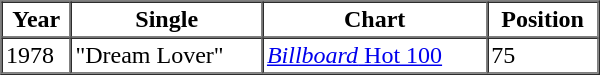<table border=1 cellspacing=0 cellpadding=2 width="400px">
<tr>
<th>Year</th>
<th>Single</th>
<th>Chart</th>
<th>Position</th>
</tr>
<tr>
<td>1978</td>
<td>"Dream Lover"</td>
<td><a href='#'><em>Billboard</em> Hot 100</a></td>
<td>75</td>
</tr>
<tr>
</tr>
</table>
